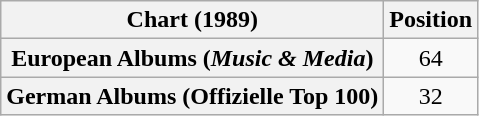<table class="wikitable plainrowheaders" style="text-align:center">
<tr>
<th scope="col">Chart (1989)</th>
<th scope="col">Position</th>
</tr>
<tr>
<th scope="row">European Albums (<em>Music & Media</em>)</th>
<td>64</td>
</tr>
<tr>
<th scope="row">German Albums (Offizielle Top 100)</th>
<td>32</td>
</tr>
</table>
